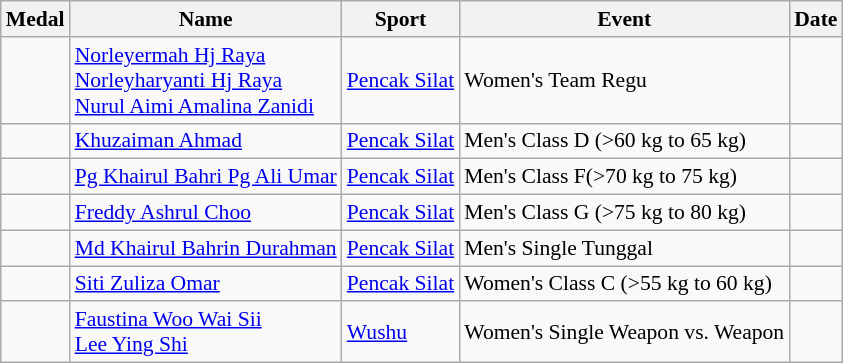<table class="wikitable sortable" style="font-size:90%">
<tr>
<th>Medal</th>
<th>Name</th>
<th>Sport</th>
<th>Event</th>
<th>Date</th>
</tr>
<tr>
<td></td>
<td><a href='#'>Norleyermah Hj Raya</a><br><a href='#'>Norleyharyanti Hj Raya</a><br><a href='#'>Nurul Aimi Amalina Zanidi</a></td>
<td><a href='#'>Pencak Silat</a></td>
<td>Women's Team Regu</td>
<td></td>
</tr>
<tr>
<td></td>
<td><a href='#'>Khuzaiman Ahmad</a></td>
<td><a href='#'>Pencak Silat</a></td>
<td>Men's Class D (>60 kg to 65 kg)</td>
<td></td>
</tr>
<tr>
<td></td>
<td><a href='#'>Pg Khairul Bahri Pg Ali Umar</a></td>
<td><a href='#'>Pencak Silat</a></td>
<td>Men's Class F(>70 kg to 75 kg)</td>
<td></td>
</tr>
<tr>
<td></td>
<td><a href='#'>Freddy Ashrul Choo</a></td>
<td><a href='#'>Pencak Silat</a></td>
<td>Men's Class G (>75 kg to 80 kg)</td>
<td></td>
</tr>
<tr>
<td></td>
<td><a href='#'>Md Khairul Bahrin Durahman</a></td>
<td><a href='#'>Pencak Silat</a></td>
<td>Men's Single Tunggal</td>
<td></td>
</tr>
<tr>
<td></td>
<td><a href='#'>Siti Zuliza Omar</a></td>
<td><a href='#'>Pencak Silat</a></td>
<td>Women's Class C (>55 kg to 60 kg)</td>
<td></td>
</tr>
<tr>
<td></td>
<td><a href='#'>Faustina Woo Wai Sii</a><br><a href='#'>Lee Ying Shi</a></td>
<td><a href='#'>Wushu</a></td>
<td>Women's Single Weapon vs. Weapon</td>
<td></td>
</tr>
</table>
